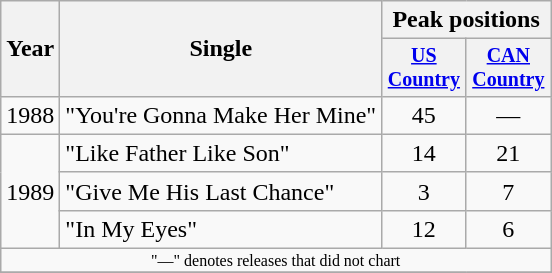<table class="wikitable" style="text-align:center;">
<tr>
<th rowspan="2">Year</th>
<th rowspan="2">Single</th>
<th colspan="2">Peak positions</th>
</tr>
<tr style="font-size:smaller;">
<th style="width:50px;"><a href='#'>US Country</a></th>
<th style="width:50px;"><a href='#'>CAN Country</a></th>
</tr>
<tr>
<td>1988</td>
<td style="text-align:left;">"You're Gonna Make Her Mine"</td>
<td>45</td>
<td>—</td>
</tr>
<tr>
<td rowspan="3">1989</td>
<td style="text-align:left;">"Like Father Like Son"</td>
<td>14</td>
<td>21</td>
</tr>
<tr>
<td style="text-align:left;">"Give Me His Last Chance"</td>
<td>3</td>
<td>7</td>
</tr>
<tr>
<td style="text-align:left;">"In My Eyes"</td>
<td>12</td>
<td>6</td>
</tr>
<tr>
<td colspan="7" style="font-size:8pt">"—" denotes releases that did not chart</td>
</tr>
<tr>
</tr>
</table>
